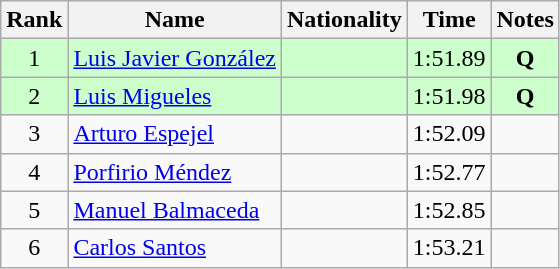<table class="wikitable sortable" style="text-align:center">
<tr>
<th>Rank</th>
<th>Name</th>
<th>Nationality</th>
<th>Time</th>
<th>Notes</th>
</tr>
<tr bgcolor=ccffcc>
<td align=center>1</td>
<td align=left><a href='#'>Luis Javier González</a></td>
<td align=left></td>
<td>1:51.89</td>
<td><strong>Q</strong></td>
</tr>
<tr bgcolor=ccffcc>
<td align=center>2</td>
<td align=left><a href='#'>Luis Migueles</a></td>
<td align=left></td>
<td>1:51.98</td>
<td><strong>Q</strong></td>
</tr>
<tr>
<td align=center>3</td>
<td align=left><a href='#'>Arturo Espejel</a></td>
<td align=left></td>
<td>1:52.09</td>
<td></td>
</tr>
<tr>
<td align=center>4</td>
<td align=left><a href='#'>Porfirio Méndez</a></td>
<td align=left></td>
<td>1:52.77</td>
<td></td>
</tr>
<tr>
<td align=center>5</td>
<td align=left><a href='#'>Manuel Balmaceda</a></td>
<td align=left></td>
<td>1:52.85</td>
<td></td>
</tr>
<tr>
<td align=center>6</td>
<td align=left><a href='#'>Carlos Santos</a></td>
<td align=left></td>
<td>1:53.21</td>
<td></td>
</tr>
</table>
